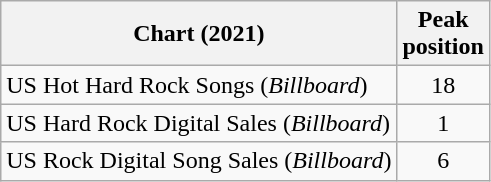<table class="wikitable sortable">
<tr>
<th>Chart (2021)</th>
<th>Peak<br>position</th>
</tr>
<tr>
<td>US Hot Hard Rock Songs (<em>Billboard</em>)</td>
<td align="center">18</td>
</tr>
<tr>
<td>US Hard Rock Digital Sales (<em>Billboard</em>)</td>
<td align="center">1</td>
</tr>
<tr>
<td>US Rock Digital Song Sales (<em>Billboard</em>)</td>
<td align="center">6</td>
</tr>
</table>
